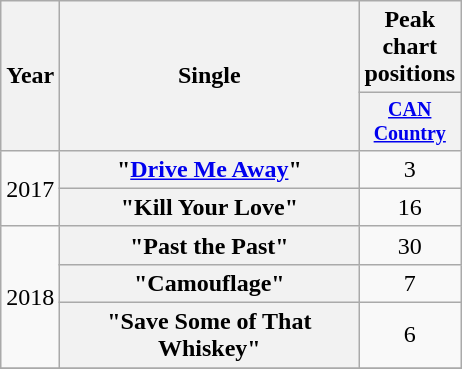<table class="wikitable plainrowheaders" style="text-align:center;">
<tr>
<th rowspan="2" style="width:1em;">Year</th>
<th rowspan="2" style="width:12em;">Single</th>
<th>Peak chart<br>positions</th>
</tr>
<tr style="font-size:smaller;">
<th style="width:4em;"><a href='#'>CAN Country</a><br></th>
</tr>
<tr>
<td rowspan="2">2017</td>
<th scope="row">"<a href='#'>Drive Me Away</a>"</th>
<td>3</td>
</tr>
<tr>
<th scope="row">"Kill Your Love"</th>
<td>16</td>
</tr>
<tr>
<td rowspan="3">2018</td>
<th scope="row">"Past the Past"</th>
<td>30</td>
</tr>
<tr>
<th scope="row">"Camouflage"</th>
<td>7</td>
</tr>
<tr>
<th scope="row">"Save Some of That Whiskey"</th>
<td>6</td>
</tr>
<tr>
</tr>
</table>
